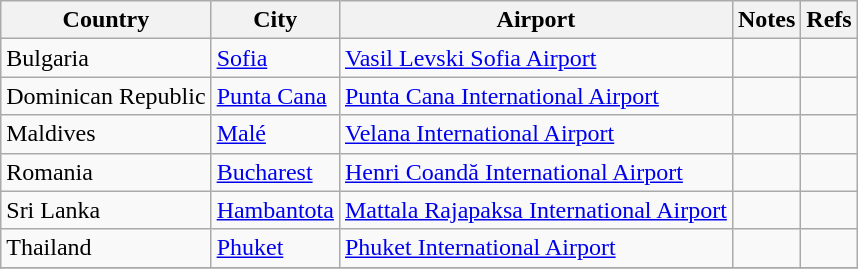<table class="sortable wikitable">
<tr>
<th>Country</th>
<th>City</th>
<th>Airport</th>
<th>Notes</th>
<th>Refs</th>
</tr>
<tr>
<td>Bulgaria</td>
<td><a href='#'>Sofia</a></td>
<td><a href='#'>Vasil Levski Sofia Airport</a></td>
<td></td>
<td align=center></td>
</tr>
<tr>
<td>Dominican Republic</td>
<td><a href='#'>Punta Cana</a></td>
<td><a href='#'>Punta Cana International Airport</a></td>
<td></td>
<td align=center></td>
</tr>
<tr>
<td>Maldives</td>
<td><a href='#'>Malé</a></td>
<td><a href='#'>Velana International Airport</a></td>
<td></td>
<td align=center></td>
</tr>
<tr>
<td>Romania</td>
<td><a href='#'>Bucharest</a></td>
<td><a href='#'>Henri Coandă International Airport</a></td>
<td></td>
<td align=center></td>
</tr>
<tr>
<td>Sri Lanka</td>
<td><a href='#'>Hambantota</a></td>
<td><a href='#'>Mattala Rajapaksa International Airport</a></td>
<td></td>
<td align=center></td>
</tr>
<tr>
<td>Thailand</td>
<td><a href='#'>Phuket</a></td>
<td><a href='#'>Phuket International Airport</a></td>
<td></td>
<td align=center></td>
</tr>
<tr>
</tr>
</table>
